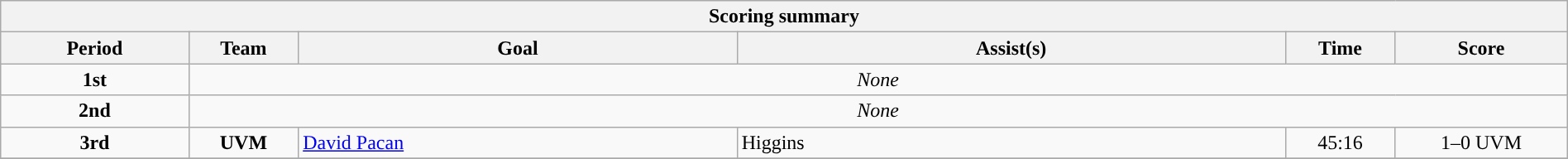<table style="width:100%;" class="wikitable">
<tr>
<th colspan=6>Scoring summary</th>
</tr>
<tr>
<th style="width:12%;">Period</th>
<th style="width:7%;">Team</th>
<th style="width:28%;">Goal</th>
<th style="width:35%;">Assist(s)</th>
<th style="width:7%;">Time</th>
<th style="width:11%;">Score</th>
</tr>
<tr>
<td style="text-align:center;" rowspan="1"><strong>1st</strong></td>
<td style="text-align:center;" colspan="5"><em>None</em></td>
</tr>
<tr>
<td style="text-align:center;" rowspan="1"><strong>2nd</strong></td>
<td style="text-align:center;" colspan="5"><em>None</em></td>
</tr>
<tr>
<td style="text-align:center;" rowspan="1"><strong>3rd</strong></td>
<td align=center><strong>UVM</strong></td>
<td><a href='#'>David Pacan</a></td>
<td>Higgins</td>
<td align=center>45:16</td>
<td align=center>1–0 UVM</td>
</tr>
<tr>
</tr>
</table>
